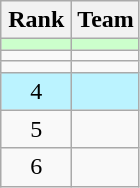<table class="wikitable">
<tr>
<th style="width: 40px;">Rank</th>
<th>Team</th>
</tr>
<tr style="background: #CCFFCC;">
<td style="text-align: center;"></td>
<td></td>
</tr>
<tr>
<td style="text-align: center;"></td>
<td></td>
</tr>
<tr>
<td style="text-align: center;"></td>
<td></td>
</tr>
<tr style="background: #bbf3ff;">
<td style="text-align: center;">4</td>
<td></td>
</tr>
<tr>
<td style="text-align: center;">5</td>
<td></td>
</tr>
<tr>
<td style="text-align: center;">6</td>
<td></td>
</tr>
</table>
